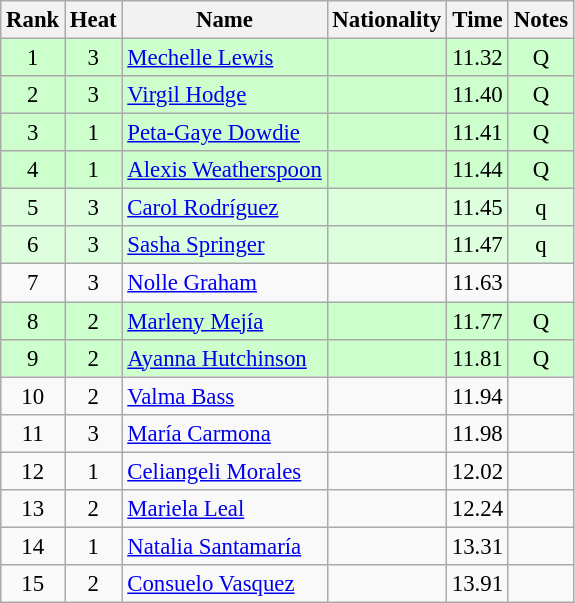<table class="wikitable sortable" style="text-align:center; font-size:95%">
<tr>
<th>Rank</th>
<th>Heat</th>
<th>Name</th>
<th>Nationality</th>
<th>Time</th>
<th>Notes</th>
</tr>
<tr bgcolor=ccffcc>
<td>1</td>
<td>3</td>
<td align=left><a href='#'>Mechelle Lewis</a></td>
<td align=left></td>
<td>11.32</td>
<td>Q</td>
</tr>
<tr bgcolor=ccffcc>
<td>2</td>
<td>3</td>
<td align=left><a href='#'>Virgil Hodge</a></td>
<td align=left></td>
<td>11.40</td>
<td>Q</td>
</tr>
<tr bgcolor=ccffcc>
<td>3</td>
<td>1</td>
<td align=left><a href='#'>Peta-Gaye Dowdie</a></td>
<td align=left></td>
<td>11.41</td>
<td>Q</td>
</tr>
<tr bgcolor=ccffcc>
<td>4</td>
<td>1</td>
<td align=left><a href='#'>Alexis Weatherspoon</a></td>
<td align=left></td>
<td>11.44</td>
<td>Q</td>
</tr>
<tr bgcolor=ddffdd>
<td>5</td>
<td>3</td>
<td align=left><a href='#'>Carol Rodríguez</a></td>
<td align=left></td>
<td>11.45</td>
<td>q</td>
</tr>
<tr bgcolor=ddffdd>
<td>6</td>
<td>3</td>
<td align=left><a href='#'>Sasha Springer</a></td>
<td align=left></td>
<td>11.47</td>
<td>q</td>
</tr>
<tr>
<td>7</td>
<td>3</td>
<td align=left><a href='#'>Nolle Graham</a></td>
<td align=left></td>
<td>11.63</td>
<td></td>
</tr>
<tr bgcolor=ccffcc>
<td>8</td>
<td>2</td>
<td align=left><a href='#'>Marleny Mejía</a></td>
<td align=left></td>
<td>11.77</td>
<td>Q</td>
</tr>
<tr bgcolor=ccffcc>
<td>9</td>
<td>2</td>
<td align=left><a href='#'>Ayanna Hutchinson</a></td>
<td align=left></td>
<td>11.81</td>
<td>Q</td>
</tr>
<tr>
<td>10</td>
<td>2</td>
<td align=left><a href='#'>Valma Bass</a></td>
<td align=left></td>
<td>11.94</td>
<td></td>
</tr>
<tr>
<td>11</td>
<td>3</td>
<td align=left><a href='#'>María Carmona</a></td>
<td align=left></td>
<td>11.98</td>
<td></td>
</tr>
<tr>
<td>12</td>
<td>1</td>
<td align=left><a href='#'>Celiangeli Morales</a></td>
<td align=left></td>
<td>12.02</td>
<td></td>
</tr>
<tr>
<td>13</td>
<td>2</td>
<td align=left><a href='#'>Mariela Leal</a></td>
<td align=left></td>
<td>12.24</td>
<td></td>
</tr>
<tr>
<td>14</td>
<td>1</td>
<td align=left><a href='#'>Natalia Santamaría</a></td>
<td align=left></td>
<td>13.31</td>
<td></td>
</tr>
<tr>
<td>15</td>
<td>2</td>
<td align=left><a href='#'>Consuelo Vasquez</a></td>
<td align=left></td>
<td>13.91</td>
<td></td>
</tr>
</table>
